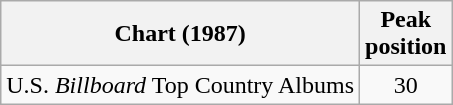<table class="wikitable">
<tr>
<th>Chart (1987)</th>
<th>Peak<br>position</th>
</tr>
<tr>
<td>U.S. <em>Billboard</em> Top Country Albums</td>
<td align="center">30</td>
</tr>
</table>
